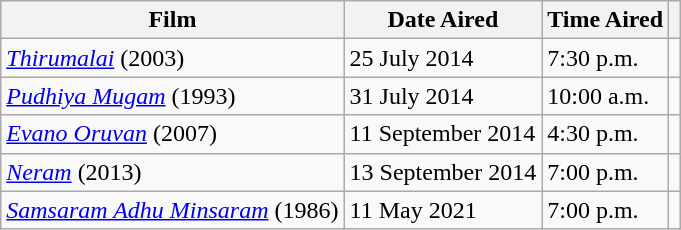<table class="wikitable sortable">
<tr>
<th>Film</th>
<th>Date Aired</th>
<th>Time Aired</th>
<th class="unsortable" ></th>
</tr>
<tr>
<td><em><a href='#'>Thirumalai</a></em> (2003)</td>
<td>25 July 2014</td>
<td>7:30 p.m.</td>
<td></td>
</tr>
<tr>
<td><em><a href='#'>Pudhiya Mugam</a></em> (1993)</td>
<td>31 July 2014</td>
<td>10:00 a.m.</td>
<td></td>
</tr>
<tr>
<td><em><a href='#'>Evano Oruvan</a></em> (2007)</td>
<td>11 September 2014</td>
<td>4:30 p.m.</td>
<td></td>
</tr>
<tr>
<td><em><a href='#'>Neram</a></em> (2013)</td>
<td>13 September 2014</td>
<td>7:00 p.m.</td>
<td></td>
</tr>
<tr>
<td><em><a href='#'>Samsaram Adhu Minsaram</a></em> (1986)</td>
<td>11 May 2021</td>
<td>7:00 p.m.</td>
<td></td>
</tr>
</table>
